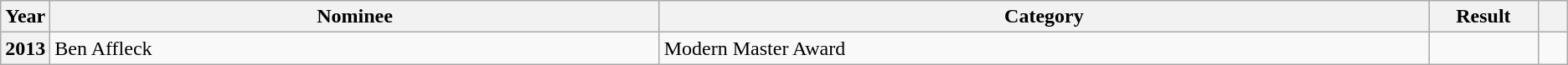<table class="wikitable">
<tr>
<th scope="col" style="width:1em;">Year</th>
<th scope="col" style="width:30em;">Nominee</th>
<th scope="col" style="width:38em;">Category</th>
<th scope="col" style="width:5em;">Result</th>
<th scope="col" style="width:1em;"></th>
</tr>
<tr>
<th scope="row">2013</th>
<td>Ben Affleck</td>
<td>Modern Master Award</td>
<td></td>
<td style="text-align:center;"></td>
</tr>
</table>
